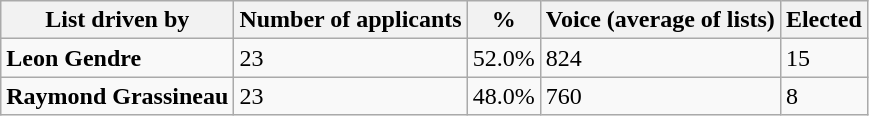<table class="wikitable">
<tr>
<th>List driven by</th>
<th>Number of applicants</th>
<th>%</th>
<th>Voice (average of lists)</th>
<th>Elected</th>
</tr>
<tr>
<td><strong>Leon Gendre</strong></td>
<td>23</td>
<td>52.0%</td>
<td>824</td>
<td>15</td>
</tr>
<tr>
<td><strong>Raymond Grassineau</strong></td>
<td>23</td>
<td>48.0%</td>
<td>760</td>
<td>8</td>
</tr>
</table>
